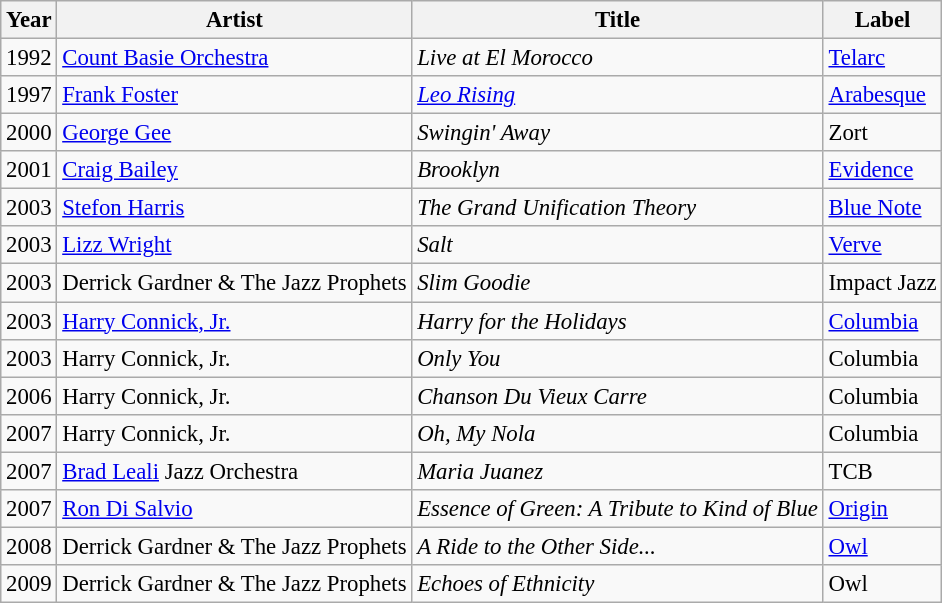<table class="wikitable" style="font-size: 95%;">
<tr>
<th>Year</th>
<th>Artist</th>
<th>Title</th>
<th>Label</th>
</tr>
<tr>
<td>1992</td>
<td><a href='#'>Count Basie Orchestra</a></td>
<td><em>Live at El Morocco</em></td>
<td><a href='#'>Telarc</a></td>
</tr>
<tr>
<td>1997</td>
<td><a href='#'>Frank Foster</a></td>
<td><em><a href='#'>Leo Rising</a></em></td>
<td><a href='#'>Arabesque</a></td>
</tr>
<tr>
<td>2000</td>
<td><a href='#'>George Gee</a></td>
<td><em>Swingin' Away</em></td>
<td>Zort</td>
</tr>
<tr>
<td>2001</td>
<td><a href='#'>Craig Bailey</a></td>
<td><em>Brooklyn</em></td>
<td><a href='#'>Evidence</a></td>
</tr>
<tr>
<td>2003</td>
<td><a href='#'>Stefon Harris</a></td>
<td><em>The Grand Unification Theory</em></td>
<td><a href='#'>Blue Note</a></td>
</tr>
<tr>
<td>2003</td>
<td><a href='#'>Lizz Wright</a></td>
<td><em>Salt</em></td>
<td><a href='#'>Verve</a></td>
</tr>
<tr>
<td>2003</td>
<td>Derrick Gardner & The Jazz Prophets</td>
<td><em>Slim Goodie</em></td>
<td>Impact Jazz</td>
</tr>
<tr>
<td>2003</td>
<td><a href='#'>Harry Connick, Jr.</a></td>
<td><em>Harry for the Holidays</em></td>
<td><a href='#'>Columbia</a></td>
</tr>
<tr>
<td>2003</td>
<td>Harry Connick, Jr.</td>
<td><em>Only You</em></td>
<td>Columbia</td>
</tr>
<tr>
<td>2006</td>
<td>Harry Connick, Jr.</td>
<td><em>Chanson Du Vieux Carre</em></td>
<td>Columbia</td>
</tr>
<tr>
<td>2007</td>
<td>Harry Connick, Jr.</td>
<td><em>Oh, My Nola</em></td>
<td>Columbia</td>
</tr>
<tr>
<td>2007</td>
<td><a href='#'>Brad Leali</a> Jazz Orchestra</td>
<td><em>Maria Juanez</em></td>
<td>TCB</td>
</tr>
<tr>
<td>2007</td>
<td><a href='#'>Ron Di Salvio</a></td>
<td><em>Essence of Green: A Tribute to Kind of Blue</em></td>
<td><a href='#'>Origin</a></td>
</tr>
<tr>
<td>2008</td>
<td>Derrick Gardner & The Jazz Prophets</td>
<td><em>A Ride to the Other Side...</em></td>
<td><a href='#'>Owl</a></td>
</tr>
<tr>
<td>2009</td>
<td>Derrick Gardner & The Jazz Prophets</td>
<td><em>Echoes of Ethnicity</em></td>
<td>Owl</td>
</tr>
</table>
